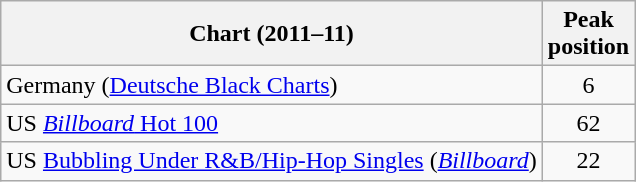<table class="wikitable sortable">
<tr>
<th align="left">Chart (2011–11)</th>
<th align="left">Peak<br>position</th>
</tr>
<tr>
<td>Germany (<a href='#'>Deutsche Black Charts</a>)</td>
<td style="text-align:center;">6</td>
</tr>
<tr>
<td>US <a href='#'><em>Billboard</em> Hot 100</a></td>
<td style="text-align:center;">62</td>
</tr>
<tr>
<td>US <a href='#'>Bubbling Under R&B/Hip-Hop Singles</a> (<a href='#'><em>Billboard</em></a>)</td>
<td style="text-align:center;">22</td>
</tr>
</table>
